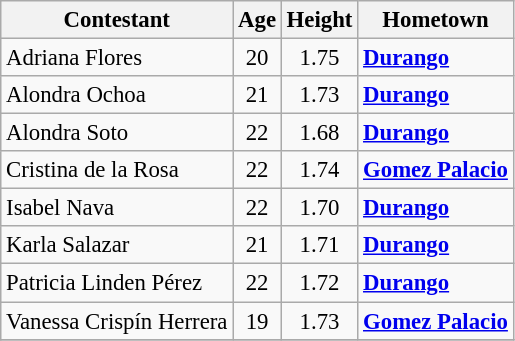<table class="wikitable sortable" style="font-size: 95%;">
<tr>
<th>Contestant</th>
<th>Age</th>
<th>Height</th>
<th>Hometown</th>
</tr>
<tr>
<td>Adriana Flores</td>
<td align="center">20</td>
<td align="center">1.75</td>
<td><strong><a href='#'>Durango</a></strong></td>
</tr>
<tr>
<td>Alondra Ochoa</td>
<td align="center">21</td>
<td align="center">1.73</td>
<td><strong><a href='#'>Durango</a></strong></td>
</tr>
<tr>
<td>Alondra Soto</td>
<td align="center">22</td>
<td align="center">1.68</td>
<td><strong><a href='#'>Durango</a></strong></td>
</tr>
<tr>
<td>Cristina de la Rosa</td>
<td align="center">22</td>
<td align="center">1.74</td>
<td><strong><a href='#'>Gomez Palacio</a></strong></td>
</tr>
<tr>
<td>Isabel Nava</td>
<td align="center">22</td>
<td align="center">1.70</td>
<td><strong><a href='#'>Durango</a></strong></td>
</tr>
<tr>
<td>Karla Salazar</td>
<td align="center">21</td>
<td align="center">1.71</td>
<td><strong><a href='#'>Durango</a></strong></td>
</tr>
<tr>
<td>Patricia Linden Pérez</td>
<td align="center">22</td>
<td align="center">1.72</td>
<td><strong><a href='#'>Durango</a></strong></td>
</tr>
<tr>
<td>Vanessa Crispín Herrera</td>
<td align="center">19</td>
<td align="center">1.73</td>
<td><strong><a href='#'>Gomez Palacio</a></strong></td>
</tr>
<tr>
</tr>
</table>
